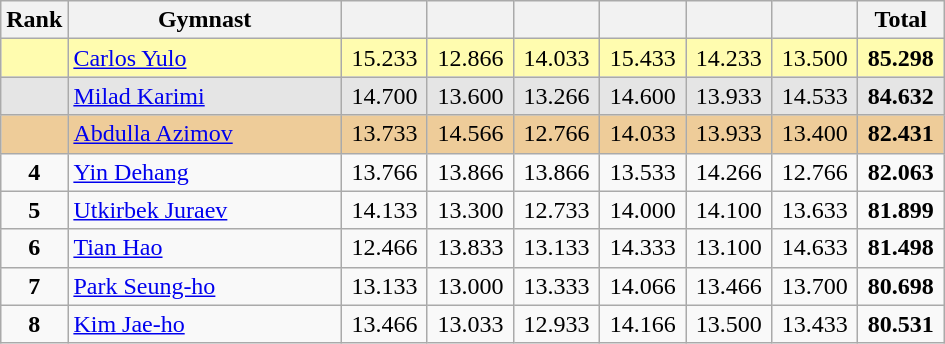<table class="wikitable sortable" style="text-align:center; font-size:100%">
<tr>
<th scope="col" style="width:15px;">Rank</th>
<th scope="col" style="width:175px;">Gymnast</th>
<th scope="col" style="width:50px;"></th>
<th scope="col" style="width:50px;"></th>
<th scope="col" style="width:50px;"></th>
<th scope="col" style="width:50px;"></th>
<th scope="col" style="width:50px;"></th>
<th scope="col" style="width:50px;"></th>
<th scope="col" style="width:50px;">Total</th>
</tr>
<tr style="background:#fffcaf;">
<td style="text-align:center" scope="row"><strong></strong></td>
<td style="text-align:left;"> <a href='#'>Carlos Yulo</a></td>
<td>15.233</td>
<td>12.866</td>
<td>14.033</td>
<td>15.433</td>
<td>14.233</td>
<td>13.500</td>
<td><strong>85.298</strong></td>
</tr>
<tr style="background:#e5e5e5;">
<td style="text-align:center" scope="row"><strong></strong></td>
<td style="text-align:left;"> <a href='#'>Milad Karimi</a></td>
<td>14.700</td>
<td>13.600</td>
<td>13.266</td>
<td>14.600</td>
<td>13.933</td>
<td>14.533</td>
<td><strong>84.632</strong></td>
</tr>
<tr style="background:#ec9;">
<td style="text-align:center" scope="row"><strong></strong></td>
<td style="text-align:left;"> <a href='#'>Abdulla Azimov</a></td>
<td>13.733</td>
<td>14.566</td>
<td>12.766</td>
<td>14.033</td>
<td>13.933</td>
<td>13.400</td>
<td><strong>82.431</strong></td>
</tr>
<tr>
<td scope="row" style="text-align:center;"><strong>4</strong></td>
<td style="text-align:left;"> <a href='#'>Yin Dehang</a></td>
<td>13.766</td>
<td>13.866</td>
<td>13.866</td>
<td>13.533</td>
<td>14.266</td>
<td>12.766</td>
<td><strong>82.063</strong></td>
</tr>
<tr>
<td scope="row" style="text-align:center;"><strong>5</strong></td>
<td style="text-align:left;"> <a href='#'>Utkirbek Juraev</a></td>
<td>14.133</td>
<td>13.300</td>
<td>12.733</td>
<td>14.000</td>
<td>14.100</td>
<td>13.633</td>
<td><strong>81.899</strong></td>
</tr>
<tr>
<td scope="row" style="text-align:center;"><strong>6</strong></td>
<td style="text-align:left;"> <a href='#'>Tian Hao</a></td>
<td>12.466</td>
<td>13.833</td>
<td>13.133</td>
<td>14.333</td>
<td>13.100</td>
<td>14.633</td>
<td><strong>81.498</strong></td>
</tr>
<tr>
<td scope="row" style="text-align:center;"><strong>7</strong></td>
<td style="text-align:left;"> <a href='#'>Park Seung-ho</a></td>
<td>13.133</td>
<td>13.000</td>
<td>13.333</td>
<td>14.066</td>
<td>13.466</td>
<td>13.700</td>
<td><strong>80.698</strong></td>
</tr>
<tr>
<td scope="row" style="text-align:center;"><strong>8</strong></td>
<td style="text-align:left;"> <a href='#'>Kim Jae-ho</a></td>
<td>13.466</td>
<td>13.033</td>
<td>12.933</td>
<td>14.166</td>
<td>13.500</td>
<td>13.433</td>
<td><strong>80.531</strong></td>
</tr>
</table>
